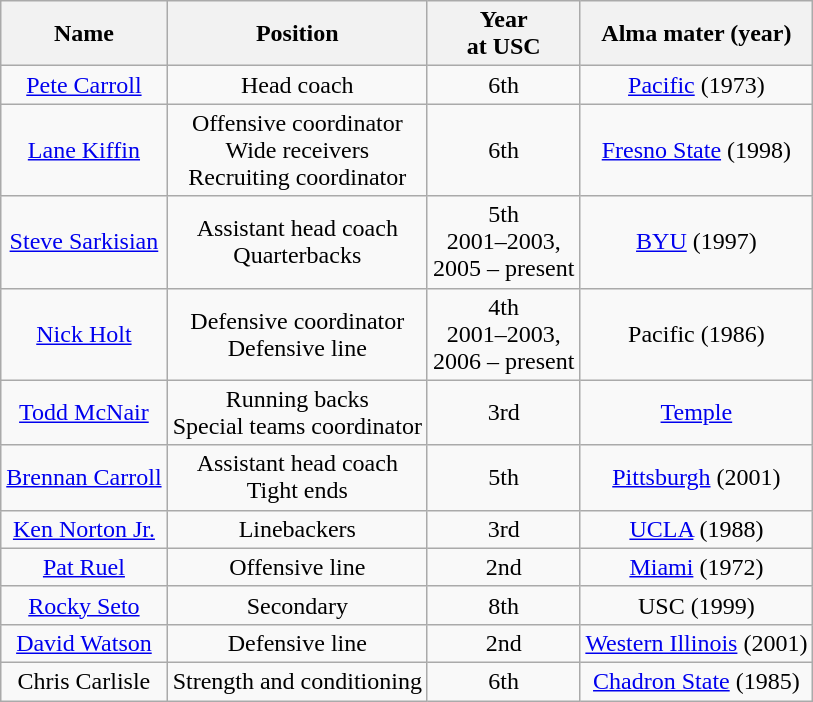<table class="wikitable">
<tr>
<th>Name</th>
<th>Position</th>
<th>Year<br>at USC</th>
<th>Alma mater (year)</th>
</tr>
<tr align="center">
<td><a href='#'>Pete Carroll</a></td>
<td>Head coach</td>
<td>6th</td>
<td><a href='#'>Pacific</a> (1973)</td>
</tr>
<tr align="center">
<td><a href='#'>Lane Kiffin</a></td>
<td>Offensive coordinator<br>Wide receivers<br>Recruiting coordinator</td>
<td>6th</td>
<td><a href='#'>Fresno State</a> (1998)</td>
</tr>
<tr align="center">
<td><a href='#'>Steve Sarkisian</a></td>
<td>Assistant head coach<br>Quarterbacks</td>
<td>5th<br>2001–2003,<br>2005 – present</td>
<td><a href='#'>BYU</a> (1997)</td>
</tr>
<tr align="center">
<td><a href='#'>Nick Holt</a></td>
<td>Defensive coordinator<br>Defensive line</td>
<td>4th<br>2001–2003,<br>2006 – present</td>
<td>Pacific (1986)</td>
</tr>
<tr align="center">
<td><a href='#'>Todd McNair</a></td>
<td>Running backs<br>Special teams coordinator</td>
<td>3rd</td>
<td><a href='#'>Temple</a></td>
</tr>
<tr align="center">
<td><a href='#'>Brennan Carroll</a></td>
<td>Assistant head coach<br>Tight ends</td>
<td>5th</td>
<td><a href='#'>Pittsburgh</a> (2001)</td>
</tr>
<tr align="center">
<td><a href='#'>Ken Norton Jr.</a></td>
<td>Linebackers</td>
<td>3rd</td>
<td><a href='#'>UCLA</a> (1988)</td>
</tr>
<tr align="center">
<td><a href='#'>Pat Ruel</a></td>
<td>Offensive line</td>
<td>2nd</td>
<td><a href='#'>Miami</a> (1972)</td>
</tr>
<tr align="center">
<td><a href='#'>Rocky Seto</a></td>
<td>Secondary</td>
<td>8th</td>
<td>USC (1999)</td>
</tr>
<tr align="center">
<td><a href='#'>David Watson</a></td>
<td>Defensive line</td>
<td>2nd</td>
<td><a href='#'>Western Illinois</a> (2001)</td>
</tr>
<tr align="center">
<td>Chris Carlisle</td>
<td>Strength and conditioning</td>
<td>6th</td>
<td><a href='#'>Chadron State</a> (1985)</td>
</tr>
</table>
